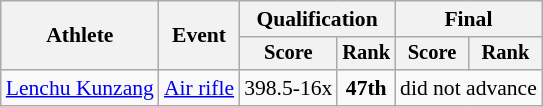<table class="wikitable" style="font-size:90%">
<tr>
<th rowspan=2>Athlete</th>
<th rowspan=2>Event</th>
<th colspan=2>Qualification</th>
<th colspan=2>Final</th>
</tr>
<tr style="font-size:95%">
<th>Score</th>
<th>Rank</th>
<th>Score</th>
<th>Rank</th>
</tr>
<tr align=center>
<td align=left><a href='#'>Lenchu Kunzang</a></td>
<td><a href='#'>Air rifle</a></td>
<td align=center>398.5-16x</td>
<td align=center><strong>47th</strong></td>
<td align=center colspan=2>did not advance</td>
</tr>
</table>
